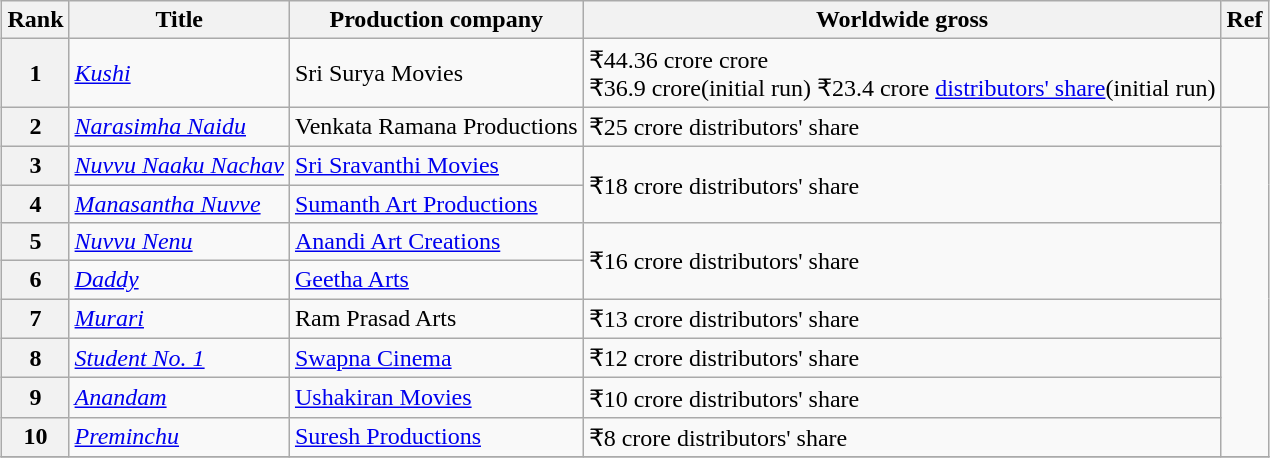<table class="wikitable sortable" style="margin:auto; margin:auto;">
<tr>
<th>Rank</th>
<th>Title</th>
<th>Production company</th>
<th>Worldwide gross</th>
<th>Ref</th>
</tr>
<tr>
<th>1</th>
<td scope="row"><em><a href='#'>Kushi</a></em></td>
<td>Sri Surya Movies</td>
<td>₹44.36 crore crore<br>₹36.9 crore(initial run)
₹23.4 crore <a href='#'>distributors' share</a>(initial run)</td>
<td></td>
</tr>
<tr>
<th>2</th>
<td><em><a href='#'>Narasimha Naidu</a></em></td>
<td>Venkata Ramana Productions</td>
<td>₹25 crore distributors' share</td>
<td rowspan="9"></td>
</tr>
<tr>
<th>3</th>
<td><em><a href='#'>Nuvvu Naaku Nachav</a></em></td>
<td><a href='#'>Sri Sravanthi Movies</a></td>
<td rowspan="2">₹18 crore distributors' share</td>
</tr>
<tr>
<th>4</th>
<td><em><a href='#'>Manasantha Nuvve</a></em></td>
<td><a href='#'>Sumanth Art Productions</a></td>
</tr>
<tr>
<th>5</th>
<td><em><a href='#'>Nuvvu Nenu</a></em></td>
<td><a href='#'>Anandi Art Creations</a></td>
<td rowspan="2">₹16 crore distributors' share</td>
</tr>
<tr>
<th>6</th>
<td><em><a href='#'>Daddy</a></em></td>
<td><a href='#'>Geetha Arts</a></td>
</tr>
<tr>
<th>7</th>
<td><em><a href='#'>Murari</a></em></td>
<td>Ram Prasad Arts</td>
<td>₹13 crore distributors' share</td>
</tr>
<tr>
<th>8</th>
<td><em><a href='#'>Student No. 1</a></em></td>
<td><a href='#'>Swapna Cinema</a></td>
<td>₹12 crore distributors' share</td>
</tr>
<tr>
<th>9</th>
<td><em><a href='#'>Anandam</a></em></td>
<td><a href='#'>Ushakiran Movies</a></td>
<td>₹10 crore distributors' share</td>
</tr>
<tr>
<th>10</th>
<td><em><a href='#'>Preminchu</a></em></td>
<td><a href='#'>Suresh Productions</a></td>
<td>₹8 crore distributors' share</td>
</tr>
<tr>
</tr>
</table>
